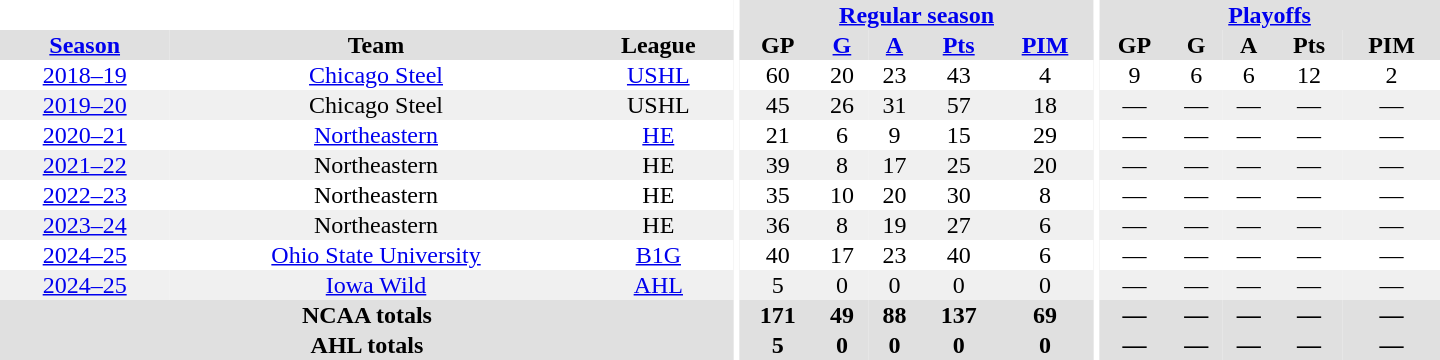<table border="0" cellpadding="1" cellspacing="0" style="text-align:center; width:60em;">
<tr bgcolor="#e0e0e0">
<th colspan="3" bgcolor="#ffffff"></th>
<th rowspan="102" bgcolor="#ffffff"></th>
<th colspan="5"><a href='#'>Regular season</a></th>
<th rowspan="102" bgcolor="#ffffff"></th>
<th colspan="5"><a href='#'>Playoffs</a></th>
</tr>
<tr bgcolor="#e0e0e0">
<th><a href='#'>Season</a></th>
<th>Team</th>
<th>League</th>
<th>GP</th>
<th><a href='#'>G</a></th>
<th><a href='#'>A</a></th>
<th><a href='#'>Pts</a></th>
<th><a href='#'>PIM</a></th>
<th>GP</th>
<th>G</th>
<th>A</th>
<th>Pts</th>
<th>PIM</th>
</tr>
<tr>
<td><a href='#'>2018–19</a></td>
<td><a href='#'>Chicago Steel</a></td>
<td><a href='#'>USHL</a></td>
<td>60</td>
<td>20</td>
<td>23</td>
<td>43</td>
<td>4</td>
<td>9</td>
<td>6</td>
<td>6</td>
<td>12</td>
<td>2</td>
</tr>
<tr bgcolor="#f0f0f0">
<td><a href='#'>2019–20</a></td>
<td>Chicago Steel</td>
<td>USHL</td>
<td>45</td>
<td>26</td>
<td>31</td>
<td>57</td>
<td>18</td>
<td>—</td>
<td>—</td>
<td>—</td>
<td>—</td>
<td>—</td>
</tr>
<tr>
<td><a href='#'>2020–21</a></td>
<td><a href='#'>Northeastern</a></td>
<td><a href='#'>HE</a></td>
<td>21</td>
<td>6</td>
<td>9</td>
<td>15</td>
<td>29</td>
<td>—</td>
<td>—</td>
<td>—</td>
<td>—</td>
<td>—</td>
</tr>
<tr bgcolor="#f0f0f0">
<td><a href='#'>2021–22</a></td>
<td>Northeastern</td>
<td>HE</td>
<td>39</td>
<td>8</td>
<td>17</td>
<td>25</td>
<td>20</td>
<td>—</td>
<td>—</td>
<td>—</td>
<td>—</td>
<td>—</td>
</tr>
<tr>
<td><a href='#'>2022–23</a></td>
<td>Northeastern</td>
<td>HE</td>
<td>35</td>
<td>10</td>
<td>20</td>
<td>30</td>
<td>8</td>
<td>—</td>
<td>—</td>
<td>—</td>
<td>—</td>
<td>—</td>
</tr>
<tr bgcolor="#f0f0f0">
<td><a href='#'>2023–24</a></td>
<td>Northeastern</td>
<td>HE</td>
<td>36</td>
<td>8</td>
<td>19</td>
<td>27</td>
<td>6</td>
<td>—</td>
<td>—</td>
<td>—</td>
<td>—</td>
<td>—</td>
</tr>
<tr>
<td><a href='#'>2024–25</a></td>
<td><a href='#'>Ohio State University</a></td>
<td><a href='#'>B1G</a></td>
<td>40</td>
<td>17</td>
<td>23</td>
<td>40</td>
<td>6</td>
<td>—</td>
<td>—</td>
<td>—</td>
<td>—</td>
<td>—</td>
</tr>
<tr bgcolor="#f0f0f0">
<td><a href='#'>2024–25</a></td>
<td><a href='#'>Iowa Wild</a></td>
<td><a href='#'>AHL</a></td>
<td>5</td>
<td>0</td>
<td>0</td>
<td>0</td>
<td>0</td>
<td>—</td>
<td>—</td>
<td>—</td>
<td>—</td>
<td>—</td>
</tr>
<tr bgcolor="#e0e0e0">
<th colspan="3">NCAA totals</th>
<th>171</th>
<th>49</th>
<th>88</th>
<th>137</th>
<th>69</th>
<th>—</th>
<th>—</th>
<th>—</th>
<th>—</th>
<th>—</th>
</tr>
<tr bgcolor="#e0e0e0">
<th colspan="3">AHL totals</th>
<th>5</th>
<th>0</th>
<th>0</th>
<th>0</th>
<th>0</th>
<th>—</th>
<th>—</th>
<th>—</th>
<th>—</th>
<th>—</th>
</tr>
</table>
